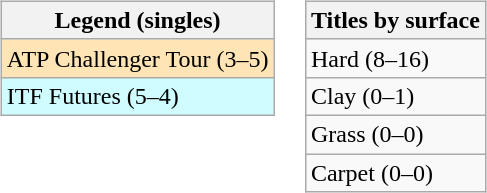<table>
<tr valign=top>
<td><br><table class=wikitable style=font-size:100%>
<tr>
<th>Legend (singles)</th>
</tr>
<tr bgcolor=moccasin>
<td>ATP Challenger Tour (3–5)</td>
</tr>
<tr bgcolor=#cffcff>
<td>ITF Futures (5–4)</td>
</tr>
</table>
</td>
<td><br><table class=wikitable style=font-size:100%>
<tr>
<th>Titles by surface</th>
</tr>
<tr>
<td>Hard (8–16)</td>
</tr>
<tr>
<td>Clay (0–1)</td>
</tr>
<tr>
<td>Grass (0–0)</td>
</tr>
<tr>
<td>Carpet (0–0)</td>
</tr>
</table>
</td>
</tr>
</table>
